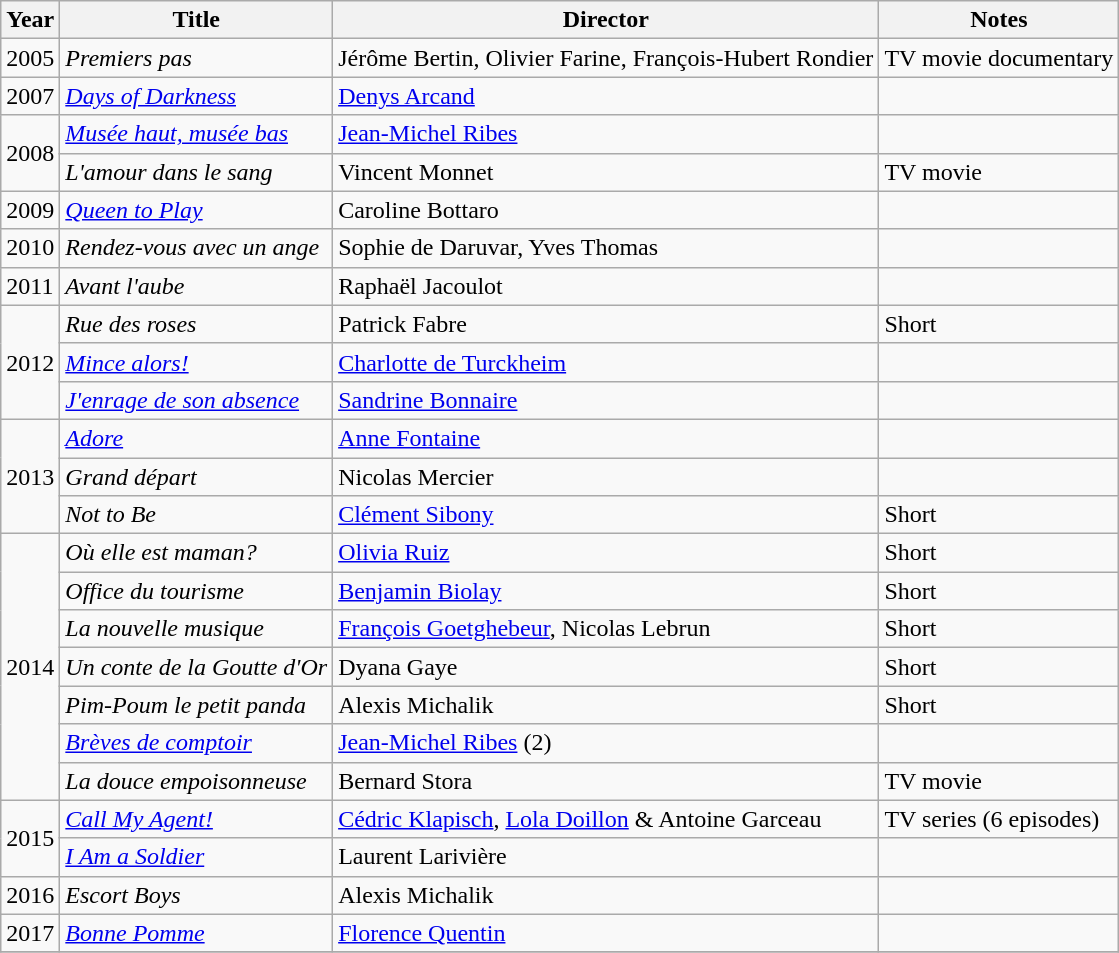<table class="wikitable">
<tr>
<th>Year</th>
<th>Title</th>
<th>Director</th>
<th>Notes</th>
</tr>
<tr>
<td rowspan=1>2005</td>
<td><em>Premiers pas</em></td>
<td>Jérôme Bertin, Olivier Farine, François-Hubert Rondier</td>
<td>TV movie documentary</td>
</tr>
<tr>
<td rowspan=1>2007</td>
<td><em><a href='#'>Days of Darkness</a></em></td>
<td><a href='#'>Denys Arcand</a></td>
<td></td>
</tr>
<tr>
<td rowspan=2>2008</td>
<td><em><a href='#'>Musée haut, musée bas</a></em></td>
<td><a href='#'>Jean-Michel Ribes</a></td>
<td></td>
</tr>
<tr>
<td><em>L'amour dans le sang</em></td>
<td>Vincent Monnet</td>
<td>TV movie</td>
</tr>
<tr>
<td rowspan=1>2009</td>
<td><em><a href='#'>Queen to Play</a></em></td>
<td>Caroline Bottaro</td>
<td></td>
</tr>
<tr>
<td rowspan=1>2010</td>
<td><em>Rendez-vous avec un ange</em></td>
<td>Sophie de Daruvar, Yves Thomas</td>
<td></td>
</tr>
<tr>
<td rowspan=1>2011</td>
<td><em>Avant l'aube</em></td>
<td>Raphaël Jacoulot</td>
<td></td>
</tr>
<tr>
<td rowspan=3>2012</td>
<td><em>Rue des roses</em></td>
<td>Patrick Fabre</td>
<td>Short</td>
</tr>
<tr>
<td><em><a href='#'>Mince alors!</a></em></td>
<td><a href='#'>Charlotte de Turckheim</a></td>
<td></td>
</tr>
<tr>
<td><em><a href='#'>J'enrage de son absence</a></em></td>
<td><a href='#'>Sandrine Bonnaire</a></td>
<td></td>
</tr>
<tr>
<td rowspan=3>2013</td>
<td><em><a href='#'>Adore</a></em></td>
<td><a href='#'>Anne Fontaine</a></td>
<td></td>
</tr>
<tr>
<td><em>Grand départ</em></td>
<td>Nicolas Mercier</td>
<td></td>
</tr>
<tr>
<td><em>Not to Be</em></td>
<td><a href='#'>Clément Sibony</a></td>
<td>Short</td>
</tr>
<tr>
<td rowspan=7>2014</td>
<td><em>Où elle est maman?</em></td>
<td><a href='#'>Olivia Ruiz</a></td>
<td>Short</td>
</tr>
<tr>
<td><em>Office du tourisme</em></td>
<td><a href='#'>Benjamin Biolay</a></td>
<td>Short</td>
</tr>
<tr>
<td><em>La nouvelle musique</em></td>
<td><a href='#'>François Goetghebeur</a>, Nicolas Lebrun</td>
<td>Short</td>
</tr>
<tr>
<td><em>Un conte de la Goutte d'Or</em></td>
<td>Dyana Gaye</td>
<td>Short</td>
</tr>
<tr>
<td><em>Pim-Poum le petit panda</em></td>
<td>Alexis Michalik</td>
<td>Short</td>
</tr>
<tr>
<td><em><a href='#'>Brèves de comptoir</a></em></td>
<td><a href='#'>Jean-Michel Ribes</a> (2)</td>
<td></td>
</tr>
<tr>
<td><em>La douce empoisonneuse</em></td>
<td>Bernard Stora</td>
<td>TV movie</td>
</tr>
<tr>
<td rowspan=2>2015</td>
<td><em><a href='#'>Call My Agent!</a></em></td>
<td><a href='#'>Cédric Klapisch</a>, <a href='#'>Lola Doillon</a> & Antoine Garceau</td>
<td>TV series (6 episodes)</td>
</tr>
<tr>
<td><em><a href='#'>I Am a Soldier</a></em></td>
<td>Laurent Larivière</td>
<td></td>
</tr>
<tr>
<td>2016</td>
<td><em>Escort Boys</em></td>
<td>Alexis Michalik</td>
<td></td>
</tr>
<tr>
<td>2017</td>
<td><em><a href='#'>Bonne Pomme</a></em></td>
<td><a href='#'>Florence Quentin</a></td>
<td></td>
</tr>
<tr>
</tr>
</table>
